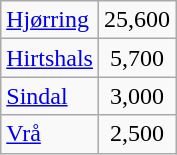<table class="wikitable" style="float:left; margin-right:1em">
<tr>
<td><a href='#'>Hjørring</a></td>
<td align="center">25,600</td>
</tr>
<tr>
<td><a href='#'>Hirtshals</a></td>
<td align="center">5,700</td>
</tr>
<tr>
<td><a href='#'>Sindal</a></td>
<td align="center">3,000</td>
</tr>
<tr>
<td><a href='#'>Vrå</a></td>
<td align="center">2,500</td>
</tr>
</table>
